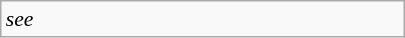<table class="wikitable floatright" style="font-size: 0.9em; width: 270px">
<tr>
<td><em>see </em></td>
</tr>
</table>
